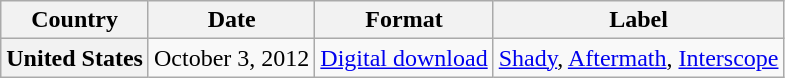<table class="wikitable plainrowheaders">
<tr>
<th scope="col">Country</th>
<th scope="col">Date</th>
<th scope="col">Format</th>
<th scope="col">Label</th>
</tr>
<tr>
<th scope="row">United States</th>
<td>October 3, 2012</td>
<td><a href='#'>Digital download</a></td>
<td><a href='#'>Shady</a>, <a href='#'>Aftermath</a>, <a href='#'>Interscope</a></td>
</tr>
</table>
